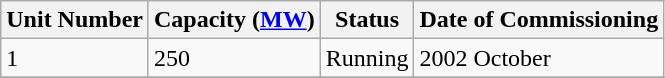<table class="sortable wikitable">
<tr>
<th>Unit Number</th>
<th>Capacity (<a href='#'>MW</a>)</th>
<th>Status</th>
<th>Date of Commissioning</th>
</tr>
<tr>
<td>1</td>
<td>250</td>
<td>Running</td>
<td>2002 October </td>
</tr>
<tr>
</tr>
</table>
